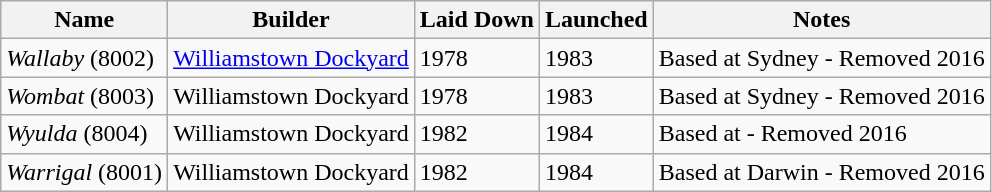<table class="wikitable">
<tr>
<th>Name</th>
<th>Builder</th>
<th>Laid Down</th>
<th>Launched</th>
<th>Notes</th>
</tr>
<tr>
<td><em>Wallaby</em> (8002)</td>
<td><a href='#'>Williamstown Dockyard</a></td>
<td>1978</td>
<td>1983</td>
<td>Based at Sydney - Removed 2016</td>
</tr>
<tr>
<td><em>Wombat</em> (8003)</td>
<td>Williamstown Dockyard</td>
<td>1978</td>
<td>1983</td>
<td>Based at Sydney - Removed 2016</td>
</tr>
<tr>
<td><em>Wyulda</em> (8004)</td>
<td>Williamstown Dockyard</td>
<td>1982</td>
<td>1984</td>
<td>Based at  - Removed 2016</td>
</tr>
<tr>
<td><em>Warrigal</em> (8001)</td>
<td>Williamstown Dockyard</td>
<td>1982</td>
<td>1984</td>
<td>Based at Darwin - Removed 2016</td>
</tr>
</table>
